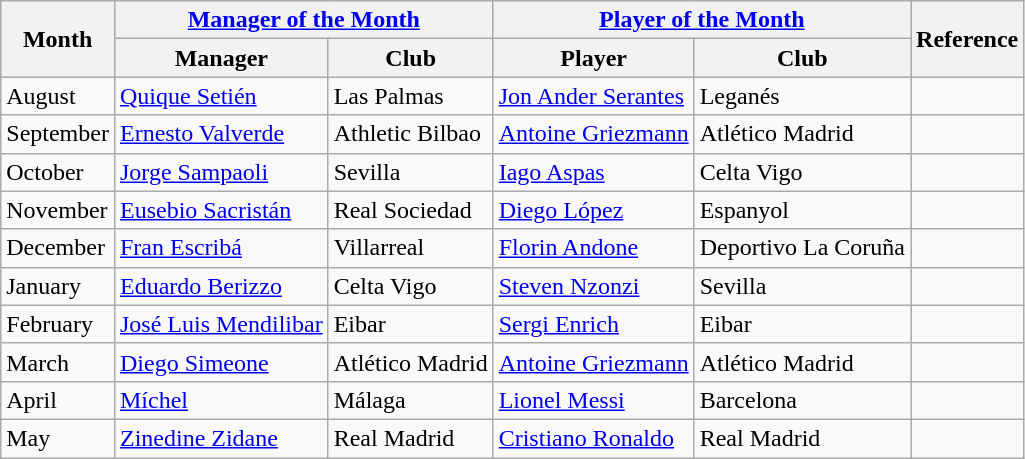<table class="wikitable">
<tr>
<th rowspan="2">Month</th>
<th colspan="2"><a href='#'>Manager of the Month</a></th>
<th colspan="2"><a href='#'>Player of the Month</a></th>
<th rowspan="2">Reference</th>
</tr>
<tr>
<th>Manager</th>
<th>Club</th>
<th>Player</th>
<th>Club</th>
</tr>
<tr>
<td>August</td>
<td> <a href='#'>Quique Setién</a></td>
<td>Las Palmas</td>
<td> <a href='#'>Jon Ander Serantes</a></td>
<td>Leganés</td>
<td align=center></td>
</tr>
<tr>
<td>September</td>
<td> <a href='#'>Ernesto Valverde</a></td>
<td>Athletic Bilbao</td>
<td> <a href='#'>Antoine Griezmann</a></td>
<td>Atlético Madrid</td>
<td align=center></td>
</tr>
<tr>
<td>October</td>
<td> <a href='#'>Jorge Sampaoli</a></td>
<td>Sevilla</td>
<td> <a href='#'>Iago Aspas</a></td>
<td>Celta Vigo</td>
<td align=center></td>
</tr>
<tr>
<td>November</td>
<td> <a href='#'>Eusebio Sacristán</a></td>
<td>Real Sociedad</td>
<td> <a href='#'>Diego López</a></td>
<td>Espanyol</td>
<td align=center></td>
</tr>
<tr>
<td>December</td>
<td> <a href='#'>Fran Escribá</a></td>
<td>Villarreal</td>
<td> <a href='#'>Florin Andone</a></td>
<td>Deportivo La Coruña</td>
<td align=center></td>
</tr>
<tr>
<td>January</td>
<td> <a href='#'>Eduardo Berizzo</a></td>
<td>Celta Vigo</td>
<td> <a href='#'>Steven Nzonzi</a></td>
<td>Sevilla</td>
<td align=center></td>
</tr>
<tr>
<td>February</td>
<td> <a href='#'>José Luis Mendilibar</a></td>
<td>Eibar</td>
<td> <a href='#'>Sergi Enrich</a></td>
<td>Eibar</td>
<td align=center></td>
</tr>
<tr>
<td>March</td>
<td> <a href='#'>Diego Simeone</a></td>
<td>Atlético Madrid</td>
<td> <a href='#'>Antoine Griezmann</a></td>
<td>Atlético Madrid</td>
<td align=center></td>
</tr>
<tr>
<td>April</td>
<td> <a href='#'>Míchel</a></td>
<td>Málaga</td>
<td> <a href='#'>Lionel Messi</a></td>
<td>Barcelona</td>
<td align=center></td>
</tr>
<tr>
<td>May</td>
<td> <a href='#'>Zinedine Zidane</a></td>
<td>Real Madrid</td>
<td> <a href='#'>Cristiano Ronaldo</a></td>
<td>Real Madrid</td>
<td align=center></td>
</tr>
</table>
